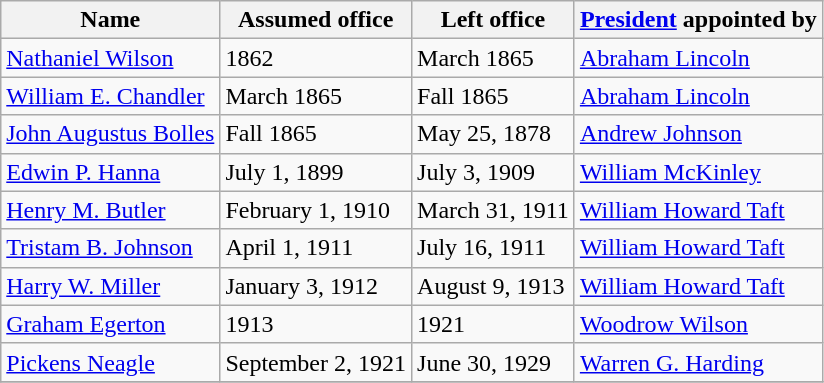<table class="wikitable">
<tr>
<th>Name</th>
<th>Assumed office</th>
<th>Left office</th>
<th><a href='#'>President</a> appointed by</th>
</tr>
<tr>
<td><a href='#'>Nathaniel Wilson</a></td>
<td>1862</td>
<td>March 1865</td>
<td><a href='#'>Abraham Lincoln</a></td>
</tr>
<tr>
<td><a href='#'>William E. Chandler</a></td>
<td>March 1865</td>
<td>Fall 1865</td>
<td><a href='#'>Abraham Lincoln</a></td>
</tr>
<tr>
<td><a href='#'>John Augustus Bolles</a></td>
<td>Fall 1865</td>
<td>May 25, 1878</td>
<td><a href='#'>Andrew Johnson</a></td>
</tr>
<tr>
<td><a href='#'>Edwin P. Hanna</a></td>
<td>July 1, 1899</td>
<td>July 3, 1909</td>
<td><a href='#'>William McKinley</a></td>
</tr>
<tr>
<td><a href='#'>Henry M. Butler</a></td>
<td>February 1, 1910</td>
<td>March 31, 1911</td>
<td><a href='#'>William Howard Taft</a></td>
</tr>
<tr>
<td><a href='#'>Tristam B. Johnson</a></td>
<td>April 1, 1911</td>
<td>July 16, 1911</td>
<td><a href='#'>William Howard Taft</a></td>
</tr>
<tr>
<td><a href='#'>Harry W. Miller</a></td>
<td>January 3, 1912</td>
<td>August 9, 1913</td>
<td><a href='#'>William Howard Taft</a></td>
</tr>
<tr>
<td><a href='#'>Graham Egerton</a></td>
<td>1913</td>
<td>1921</td>
<td><a href='#'>Woodrow Wilson</a></td>
</tr>
<tr>
<td><a href='#'>Pickens Neagle</a></td>
<td>September 2, 1921</td>
<td>June 30, 1929</td>
<td><a href='#'>Warren G. Harding</a></td>
</tr>
<tr>
</tr>
</table>
